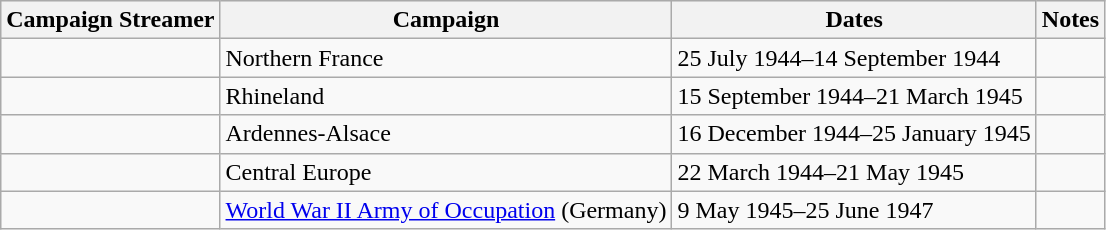<table class="wikitable">
<tr style="background:#efefef;">
<th>Campaign Streamer</th>
<th>Campaign</th>
<th>Dates</th>
<th>Notes</th>
</tr>
<tr>
<td></td>
<td>Northern France</td>
<td>25 July 1944–14 September 1944</td>
<td></td>
</tr>
<tr>
<td></td>
<td>Rhineland</td>
<td>15 September 1944–21 March 1945</td>
<td></td>
</tr>
<tr>
<td></td>
<td>Ardennes-Alsace</td>
<td>16 December 1944–25 January 1945</td>
<td></td>
</tr>
<tr>
<td></td>
<td>Central Europe</td>
<td>22 March 1944–21 May 1945</td>
<td></td>
</tr>
<tr>
<td></td>
<td><a href='#'>World War II Army of Occupation</a> (Germany)</td>
<td>9 May 1945–25 June 1947</td>
<td></td>
</tr>
</table>
